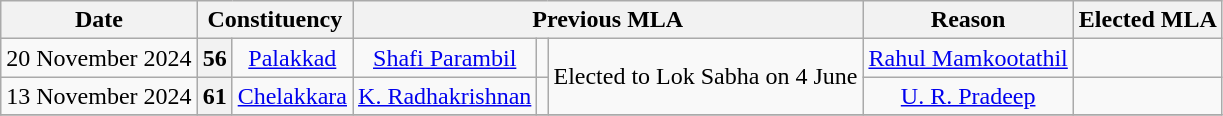<table class="wikitable sortable" style="text-align:center;">
<tr>
<th>Date</th>
<th colspan="2">Constituency</th>
<th colspan="3">Previous MLA</th>
<th>Reason</th>
<th colspan="3">Elected MLA</th>
</tr>
<tr>
<td>20 November 2024</td>
<th>56</th>
<td><a href='#'>Palakkad</a></td>
<td><a href='#'>Shafi Parambil</a></td>
<td></td>
<td Rowspan=2>Elected to Lok Sabha on 4 June</td>
<td><a href='#'>Rahul Mamkootathil</a></td>
<td></td>
</tr>
<tr>
<td>13 November 2024</td>
<th>61</th>
<td><a href='#'>Chelakkara</a></td>
<td><a href='#'>K. Radhakrishnan</a></td>
<td></td>
<td><a href='#'>U. R. Pradeep</a></td>
<td></td>
</tr>
<tr>
</tr>
</table>
